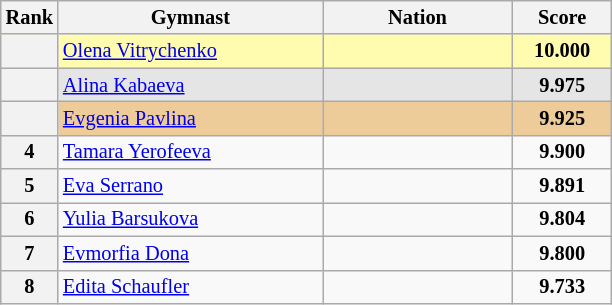<table class="wikitable sortable" style="text-align:center; font-size:85%">
<tr>
<th scope="col" style="width:20px;">Rank</th>
<th ! scope="col" style="width:170px;">Gymnast</th>
<th ! scope="col" style="width:120px;">Nation</th>
<th ! scope="col" style="width:60px;">Score</th>
</tr>
<tr style="background:#fffcaf;">
<th scope=row style="text-align:center"></th>
<td style="text-align:left;"><a href='#'>Olena Vitrychenko</a></td>
<td style="text-align:left;"></td>
<td><strong>10.000</strong></td>
</tr>
<tr style="background:#e5e5e5;">
<th scope=row style="text-align:center"></th>
<td style="text-align:left;"><a href='#'>Alina Kabaeva</a></td>
<td style="text-align:left;"></td>
<td><strong>9.975</strong></td>
</tr>
<tr style="background:#ec9;">
<th scope=row style="text-align:center"></th>
<td style="text-align:left;"><a href='#'>Evgenia Pavlina</a></td>
<td style="text-align:left;"></td>
<td><strong>9.925</strong></td>
</tr>
<tr>
<th scope=row style="text-align:center">4</th>
<td style="text-align:left;"><a href='#'>Tamara Yerofeeva</a></td>
<td style="text-align:left;"></td>
<td><strong>9.900</strong></td>
</tr>
<tr>
<th scope=row style="text-align:center">5</th>
<td style="text-align:left;"><a href='#'>Eva Serrano</a></td>
<td style="text-align:left;"></td>
<td><strong>9.891</strong></td>
</tr>
<tr>
<th scope=row style="text-align:center">6</th>
<td style="text-align:left;"><a href='#'>Yulia Barsukova</a></td>
<td style="text-align:left;"></td>
<td><strong>9.804</strong></td>
</tr>
<tr>
<th scope=row style="text-align:center">7</th>
<td style="text-align:left;"><a href='#'>Evmorfia Dona</a></td>
<td style="text-align:left;"></td>
<td><strong>9.800</strong></td>
</tr>
<tr>
<th scope=row style="text-align:center">8</th>
<td style="text-align:left;"><a href='#'>Edita Schaufler</a></td>
<td style="text-align:left;"></td>
<td><strong>9.733</strong></td>
</tr>
</table>
